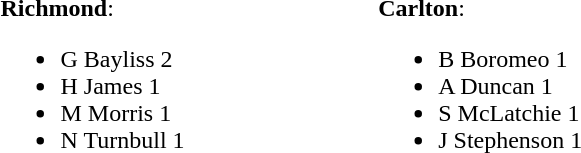<table width="40%">
<tr>
<td valign="top" width="30%"><br><strong>Richmond</strong>:<ul><li>G Bayliss 2</li><li>H James 1</li><li>M Morris 1</li><li>N Turnbull 1</li></ul></td>
<td valign="top" width="30%"><br><strong>Carlton</strong>:<ul><li>B Boromeo 1</li><li>A Duncan 1</li><li>S McLatchie 1</li><li>J Stephenson 1</li></ul></td>
</tr>
</table>
